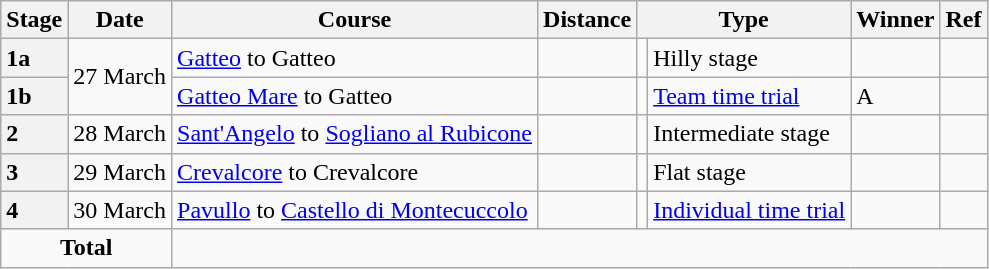<table class="wikitable">
<tr>
<th>Stage</th>
<th>Date</th>
<th>Course</th>
<th>Distance</th>
<th colspan="2">Type</th>
<th>Winner</th>
<th>Ref</th>
</tr>
<tr>
<th style="text-align:left">1a</th>
<td align=right rowspan=2>27 March</td>
<td><a href='#'>Gatteo</a> to Gatteo</td>
<td style="text-align:center;"></td>
<td></td>
<td>Hilly stage</td>
<td></td>
<td></td>
</tr>
<tr>
<th style="text-align:left">1b</th>
<td><a href='#'>Gatteo Mare</a> to Gatteo</td>
<td style="text-align:center;"></td>
<td></td>
<td><a href='#'>Team time trial</a></td>
<td> A</td>
<td></td>
</tr>
<tr>
<th style="text-align:left">2</th>
<td align=right>28 March</td>
<td><a href='#'>Sant'Angelo</a> to <a href='#'>Sogliano al Rubicone</a></td>
<td style="text-align:center;"></td>
<td></td>
<td>Intermediate stage</td>
<td></td>
<td></td>
</tr>
<tr>
<th style="text-align:left">3</th>
<td align=right>29 March</td>
<td><a href='#'>Crevalcore</a> to Crevalcore</td>
<td style="text-align:center;"></td>
<td></td>
<td>Flat stage</td>
<td></td>
<td></td>
</tr>
<tr>
<th style="text-align:left">4</th>
<td align=right>30 March</td>
<td><a href='#'>Pavullo</a> to <a href='#'>Castello di Montecuccolo</a></td>
<td style="text-align:center;"></td>
<td></td>
<td><a href='#'>Individual time trial</a></td>
<td></td>
<td></td>
</tr>
<tr>
<td colspan="2" style="text-align:center;"><strong>Total</strong></td>
<td colspan="6" style="text-align:center;"></td>
</tr>
</table>
